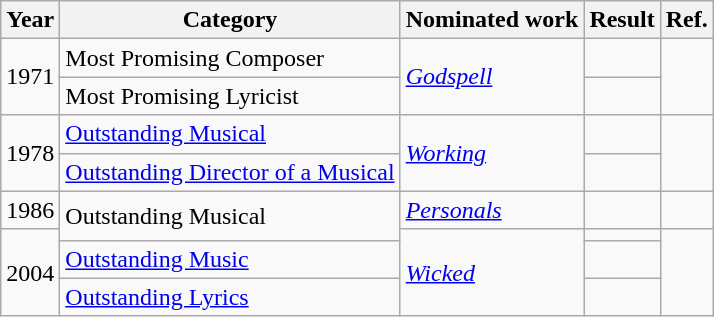<table class="wikitable">
<tr>
<th>Year</th>
<th>Category</th>
<th>Nominated work</th>
<th>Result</th>
<th>Ref.</th>
</tr>
<tr>
<td rowspan="2">1971</td>
<td>Most Promising Composer</td>
<td rowspan="2"><em><a href='#'>Godspell</a></em></td>
<td></td>
<td align="center" rowspan="2"></td>
</tr>
<tr>
<td>Most Promising Lyricist</td>
<td></td>
</tr>
<tr>
<td rowspan="2">1978</td>
<td><a href='#'>Outstanding Musical</a></td>
<td rowspan="2"><em><a href='#'>Working</a></em></td>
<td></td>
<td align="center" rowspan="2"></td>
</tr>
<tr>
<td><a href='#'>Outstanding Director of a Musical</a></td>
<td></td>
</tr>
<tr>
<td>1986</td>
<td rowspan="2">Outstanding Musical</td>
<td><em><a href='#'>Personals</a></em></td>
<td></td>
<td align="center"></td>
</tr>
<tr>
<td rowspan="3">2004</td>
<td rowspan="3"><em><a href='#'>Wicked</a></em></td>
<td></td>
<td align="center" rowspan="3"></td>
</tr>
<tr>
<td><a href='#'>Outstanding Music</a></td>
<td></td>
</tr>
<tr>
<td><a href='#'>Outstanding Lyrics</a></td>
<td></td>
</tr>
</table>
